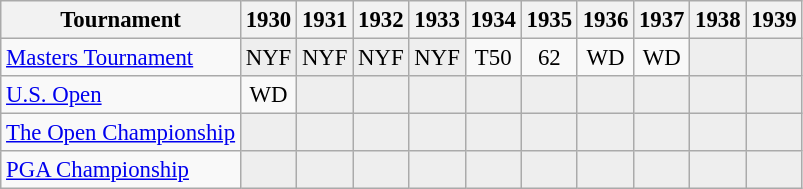<table class="wikitable" style="font-size:95%;text-align:center;">
<tr>
<th>Tournament</th>
<th>1930</th>
<th>1931</th>
<th>1932</th>
<th>1933</th>
<th>1934</th>
<th>1935</th>
<th>1936</th>
<th>1937</th>
<th>1938</th>
<th>1939</th>
</tr>
<tr>
<td align=left><a href='#'>Masters Tournament</a></td>
<td style="background:#eeeeee;">NYF</td>
<td style="background:#eeeeee;">NYF</td>
<td style="background:#eeeeee;">NYF</td>
<td style="background:#eeeeee;">NYF</td>
<td>T50</td>
<td>62</td>
<td>WD</td>
<td>WD</td>
<td style="background:#eeeeee;"></td>
<td style="background:#eeeeee;"></td>
</tr>
<tr>
<td align=left><a href='#'>U.S. Open</a></td>
<td>WD</td>
<td style="background:#eeeeee;"></td>
<td style="background:#eeeeee;"></td>
<td style="background:#eeeeee;"></td>
<td style="background:#eeeeee;"></td>
<td style="background:#eeeeee;"></td>
<td style="background:#eeeeee;"></td>
<td style="background:#eeeeee;"></td>
<td style="background:#eeeeee;"></td>
<td style="background:#eeeeee;"></td>
</tr>
<tr>
<td align=left><a href='#'>The Open Championship</a></td>
<td style="background:#eeeeee;"></td>
<td style="background:#eeeeee;"></td>
<td style="background:#eeeeee;"></td>
<td style="background:#eeeeee;"></td>
<td style="background:#eeeeee;"></td>
<td style="background:#eeeeee;"></td>
<td style="background:#eeeeee;"></td>
<td style="background:#eeeeee;"></td>
<td style="background:#eeeeee;"></td>
<td style="background:#eeeeee;"></td>
</tr>
<tr>
<td align=left><a href='#'>PGA Championship</a></td>
<td style="background:#eeeeee;"></td>
<td style="background:#eeeeee;"></td>
<td style="background:#eeeeee;"></td>
<td style="background:#eeeeee;"></td>
<td style="background:#eeeeee;"></td>
<td style="background:#eeeeee;"></td>
<td style="background:#eeeeee;"></td>
<td style="background:#eeeeee;"></td>
<td style="background:#eeeeee;"></td>
<td style="background:#eeeeee;"></td>
</tr>
</table>
